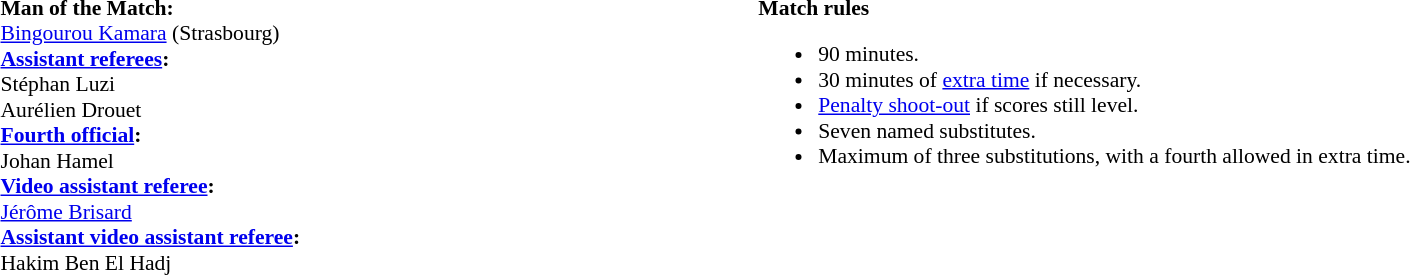<table style="width:100%; font-size:90%;">
<tr>
<td style="width:40%; vertical-align:top;"><br><strong>Man of the Match:</strong>
<br><a href='#'>Bingourou Kamara</a> (Strasbourg)<br><strong><a href='#'>Assistant referees</a>:</strong>
<br>Stéphan Luzi
<br>Aurélien Drouet
<br><strong><a href='#'>Fourth official</a>:</strong>
<br>Johan Hamel
<br><strong><a href='#'>Video assistant referee</a>:</strong>
<br><a href='#'>Jérôme Brisard</a>
<br><strong><a href='#'>Assistant video assistant referee</a>:</strong>
<br>Hakim Ben El Hadj</td>
<td style="width:60%; vertical-align:top;"><br><strong>Match rules</strong><ul><li>90 minutes.</li><li>30 minutes of <a href='#'>extra time</a> if necessary.</li><li><a href='#'>Penalty shoot-out</a> if scores still level.</li><li>Seven named substitutes.</li><li>Maximum of three substitutions, with a fourth allowed in extra time.</li></ul></td>
</tr>
</table>
